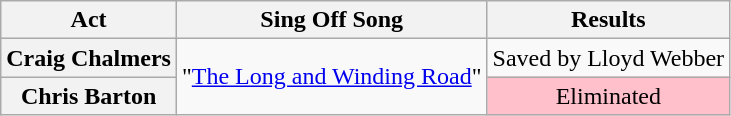<table class="wikitable plainrowheaders" style="text-align:center;">
<tr>
<th scope="col">Act</th>
<th scope="col">Sing Off Song</th>
<th scope="col">Results</th>
</tr>
<tr>
<th scope="row">Craig Chalmers</th>
<td rowspan="2">"<a href='#'>The Long and Winding Road</a>"</td>
<td>Saved by Lloyd Webber</td>
</tr>
<tr>
<th scope="row">Chris Barton</th>
<td style="background:pink;">Eliminated</td>
</tr>
</table>
